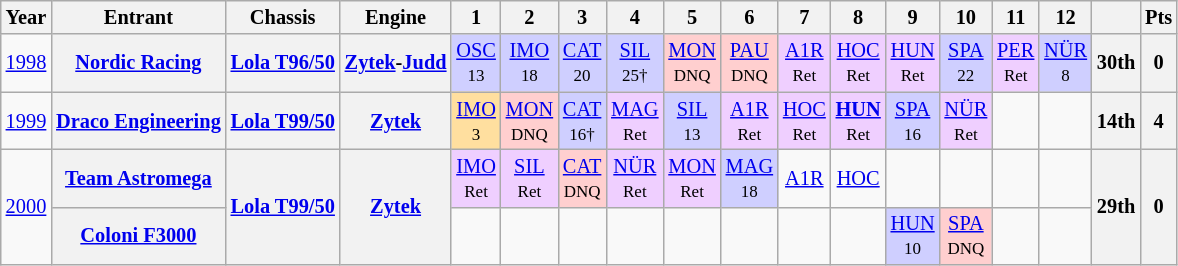<table class="wikitable" style="text-align:center; font-size:85%">
<tr>
<th>Year</th>
<th>Entrant</th>
<th>Chassis</th>
<th>Engine</th>
<th>1</th>
<th>2</th>
<th>3</th>
<th>4</th>
<th>5</th>
<th>6</th>
<th>7</th>
<th>8</th>
<th>9</th>
<th>10</th>
<th>11</th>
<th>12</th>
<th></th>
<th>Pts</th>
</tr>
<tr>
<td><a href='#'>1998</a></td>
<th nowrap><a href='#'>Nordic Racing</a></th>
<th nowrap><a href='#'>Lola T96/50</a></th>
<th nowrap><a href='#'>Zytek</a>-<a href='#'>Judd</a></th>
<td style="background:#CFCFFF;"><a href='#'>OSC</a><br><small>13</small></td>
<td style="background:#CFCFFF;"><a href='#'>IMO</a><br><small>18</small></td>
<td style="background:#CFCFFF;"><a href='#'>CAT</a><br><small>20</small></td>
<td style="background:#CFCFFF;"><a href='#'>SIL</a><br><small>25†</small></td>
<td style="background:#FFCFCF;"><a href='#'>MON</a><br><small>DNQ</small></td>
<td style="background:#FFCFCF;"><a href='#'>PAU</a><br><small>DNQ</small></td>
<td style="background:#EFCFFF;"><a href='#'>A1R</a><br><small>Ret</small></td>
<td style="background:#EFCFFF;"><a href='#'>HOC</a><br><small>Ret</small></td>
<td style="background:#EFCFFF;"><a href='#'>HUN</a><br><small>Ret</small></td>
<td style="background:#CFCFFF;"><a href='#'>SPA</a><br><small>22</small></td>
<td style="background:#EFCFFF;"><a href='#'>PER</a><br><small>Ret</small></td>
<td style="background:#CFCFFF;"><a href='#'>NÜR</a><br><small>8</small></td>
<th>30th</th>
<th>0</th>
</tr>
<tr>
<td><a href='#'>1999</a></td>
<th nowrap><a href='#'>Draco Engineering</a></th>
<th nowrap><a href='#'>Lola T99/50</a></th>
<th nowrap><a href='#'>Zytek</a></th>
<td style="background:#FFDF9F;"><a href='#'>IMO</a><br><small>3</small></td>
<td style="background:#FFCFCF;"><a href='#'>MON</a><br><small>DNQ</small></td>
<td style="background:#CFCFFF;"><a href='#'>CAT</a><br><small>16†</small></td>
<td style="background:#EFCFFF;"><a href='#'>MAG</a><br><small>Ret</small></td>
<td style="background:#CFCFFF;"><a href='#'>SIL</a><br><small>13</small></td>
<td style="background:#EFCFFF;"><a href='#'>A1R</a><br><small>Ret</small></td>
<td style="background:#EFCFFF;"><a href='#'>HOC</a><br><small>Ret</small></td>
<td style="background:#EFCFFF;"><strong><a href='#'>HUN</a></strong><br><small>Ret</small></td>
<td style="background:#CFCFFF;"><a href='#'>SPA</a><br><small>16</small></td>
<td style="background:#EFCFFF;"><a href='#'>NÜR</a><br><small>Ret</small></td>
<td></td>
<td></td>
<th>14th</th>
<th>4</th>
</tr>
<tr>
<td rowspan=2><a href='#'>2000</a></td>
<th nowrap><a href='#'>Team Astromega</a></th>
<th rowspan=2 nowrap><a href='#'>Lola T99/50</a></th>
<th rowspan=2 nowrap><a href='#'>Zytek</a></th>
<td style="background:#EFCFFF;"><a href='#'>IMO</a><br><small>Ret</small></td>
<td style="background:#EFCFFF;"><a href='#'>SIL</a><br><small>Ret</small></td>
<td style="background:#FFCFCF;"><a href='#'>CAT</a><br><small>DNQ</small></td>
<td style="background:#EFCFFF;"><a href='#'>NÜR</a><br><small>Ret</small></td>
<td style="background:#EFCFFF;"><a href='#'>MON</a><br><small>Ret</small></td>
<td style="background:#CFCFFF;"><a href='#'>MAG</a><br><small>18</small></td>
<td><a href='#'>A1R</a></td>
<td><a href='#'>HOC</a></td>
<td></td>
<td></td>
<td></td>
<td></td>
<th rowspan=2>29th</th>
<th rowspan=2>0</th>
</tr>
<tr>
<th nowrap><a href='#'>Coloni F3000</a></th>
<td></td>
<td></td>
<td></td>
<td></td>
<td></td>
<td></td>
<td></td>
<td></td>
<td style="background:#CFCFFF;"><a href='#'>HUN</a><br><small>10</small></td>
<td style="background:#FFCFCF;"><a href='#'>SPA</a><br><small>DNQ</small></td>
<td></td>
<td></td>
</tr>
</table>
